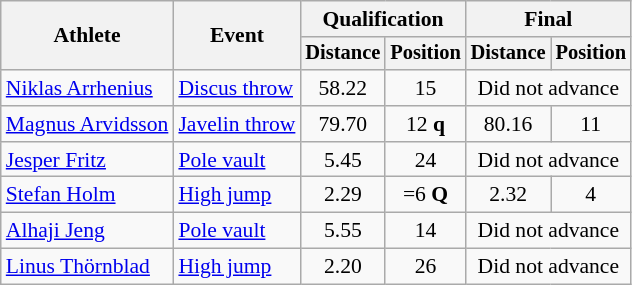<table class=wikitable style="font-size:90%">
<tr>
<th rowspan="2">Athlete</th>
<th rowspan="2">Event</th>
<th colspan="2">Qualification</th>
<th colspan="2">Final</th>
</tr>
<tr style="font-size:95%">
<th>Distance</th>
<th>Position</th>
<th>Distance</th>
<th>Position</th>
</tr>
<tr align=center>
<td align=left><a href='#'>Niklas Arrhenius</a></td>
<td align=left><a href='#'>Discus throw</a></td>
<td>58.22</td>
<td>15</td>
<td colspan=2>Did not advance</td>
</tr>
<tr align=center>
<td align=left><a href='#'>Magnus Arvidsson</a></td>
<td align=left><a href='#'>Javelin throw</a></td>
<td>79.70</td>
<td>12 <strong>q</strong></td>
<td>80.16</td>
<td>11</td>
</tr>
<tr align=center>
<td align=left><a href='#'>Jesper Fritz</a></td>
<td align=left><a href='#'>Pole vault</a></td>
<td>5.45</td>
<td>24</td>
<td colspan=2>Did not advance</td>
</tr>
<tr align=center>
<td align=left><a href='#'>Stefan Holm</a></td>
<td align=left><a href='#'>High jump</a></td>
<td>2.29</td>
<td>=6 <strong>Q</strong></td>
<td>2.32</td>
<td>4</td>
</tr>
<tr align=center>
<td align=left><a href='#'>Alhaji Jeng</a></td>
<td align=left><a href='#'>Pole vault</a></td>
<td>5.55</td>
<td>14</td>
<td colspan=2>Did not advance</td>
</tr>
<tr align=center>
<td align=left><a href='#'>Linus Thörnblad</a></td>
<td align=left><a href='#'>High jump</a></td>
<td>2.20</td>
<td>26</td>
<td colspan=2>Did not advance</td>
</tr>
</table>
